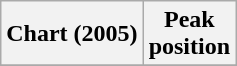<table class="wikitable">
<tr>
<th>Chart (2005)</th>
<th>Peak<br>position</th>
</tr>
<tr>
</tr>
</table>
